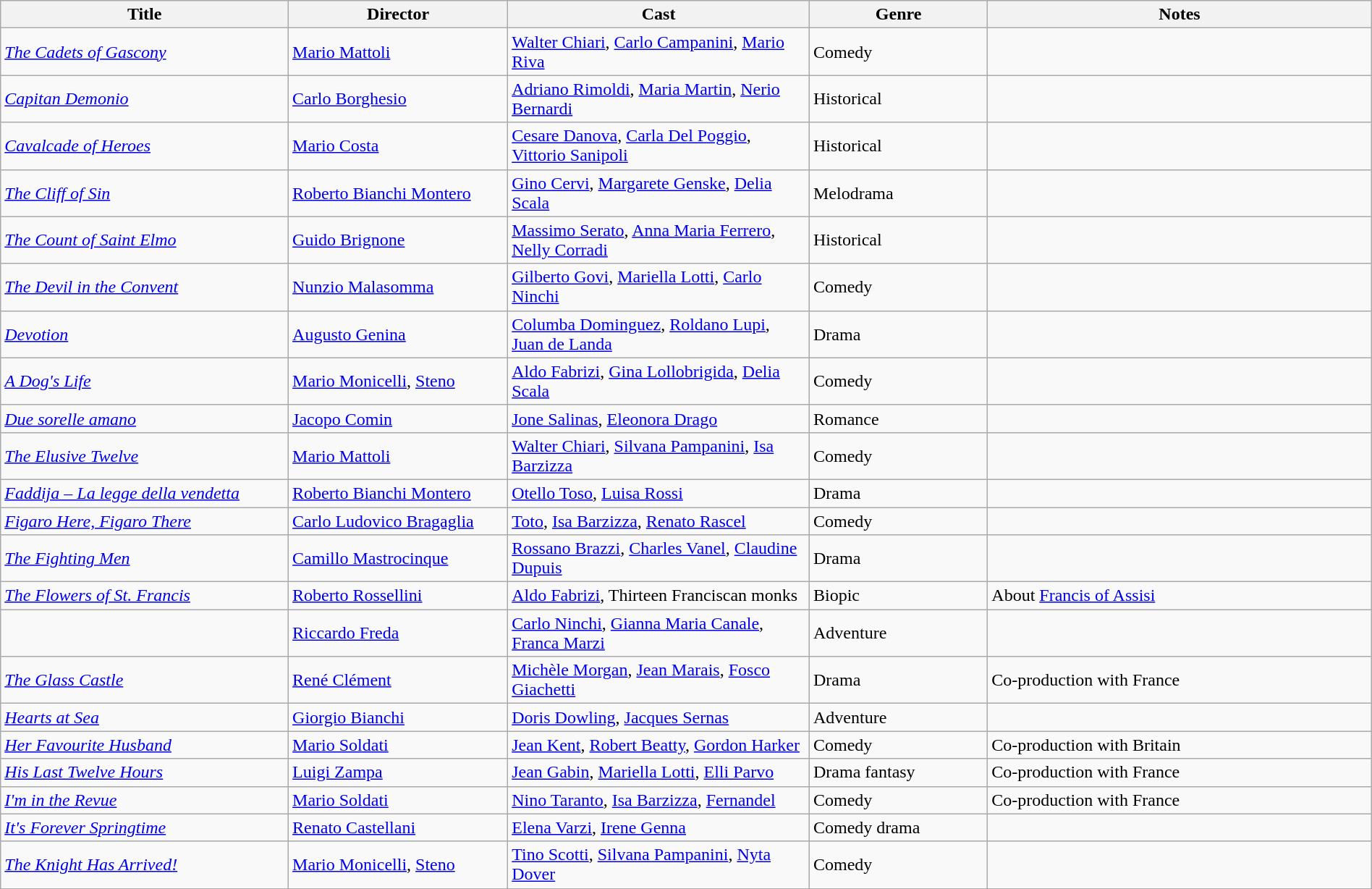<table class="wikitable" width= "100%">
<tr>
<th width=21%>Title</th>
<th width=16%>Director</th>
<th width=22%>Cast</th>
<th width=13%>Genre</th>
<th width=28%>Notes</th>
</tr>
<tr>
<td><em><a href='#'>The Cadets of Gascony</a></em></td>
<td><a href='#'>Mario Mattoli</a></td>
<td><a href='#'>Walter Chiari</a>, <a href='#'>Carlo Campanini</a>, <a href='#'>Mario Riva</a></td>
<td>Comedy</td>
<td></td>
</tr>
<tr>
<td><em><a href='#'>Capitan Demonio</a></em></td>
<td><a href='#'>Carlo Borghesio</a></td>
<td><a href='#'>Adriano Rimoldi</a>, <a href='#'>Maria Martin</a>, <a href='#'>Nerio Bernardi</a></td>
<td>Historical</td>
<td></td>
</tr>
<tr>
<td><em><a href='#'>Cavalcade of Heroes</a></em></td>
<td><a href='#'>Mario Costa</a></td>
<td><a href='#'>Cesare Danova</a>, <a href='#'>Carla Del Poggio</a>, <a href='#'>Vittorio Sanipoli</a></td>
<td>Historical</td>
<td></td>
</tr>
<tr>
<td><em><a href='#'>The Cliff of Sin</a></em></td>
<td><a href='#'>Roberto Bianchi Montero</a></td>
<td><a href='#'>Gino Cervi</a>, <a href='#'>Margarete Genske</a>, <a href='#'>Delia Scala </a></td>
<td>Melodrama</td>
<td></td>
</tr>
<tr>
<td><em><a href='#'>The Count of Saint Elmo</a></em></td>
<td><a href='#'>Guido Brignone</a></td>
<td><a href='#'>Massimo Serato</a>, <a href='#'>Anna Maria Ferrero</a>, <a href='#'>Nelly Corradi</a></td>
<td>Historical</td>
<td></td>
</tr>
<tr>
<td><em><a href='#'>The Devil in the Convent</a></em></td>
<td><a href='#'>Nunzio Malasomma</a></td>
<td><a href='#'>Gilberto Govi</a>, <a href='#'>Mariella Lotti</a>, <a href='#'>Carlo Ninchi</a></td>
<td>Comedy</td>
<td></td>
</tr>
<tr>
<td><em><a href='#'>Devotion</a></em></td>
<td><a href='#'>Augusto Genina</a></td>
<td><a href='#'>Columba Dominguez</a>, <a href='#'>Roldano Lupi</a>, <a href='#'>Juan de Landa</a></td>
<td>Drama</td>
<td></td>
</tr>
<tr>
<td><em><a href='#'>A Dog's Life</a></em></td>
<td><a href='#'>Mario Monicelli</a>, <a href='#'>Steno</a></td>
<td><a href='#'>Aldo Fabrizi</a>, <a href='#'>Gina Lollobrigida</a>, <a href='#'>Delia Scala</a></td>
<td>Comedy</td>
<td></td>
</tr>
<tr>
<td><em><a href='#'>Due sorelle amano</a></em></td>
<td><a href='#'>Jacopo Comin</a></td>
<td><a href='#'>Jone Salinas</a>, <a href='#'>Eleonora Drago</a></td>
<td>Romance</td>
<td></td>
</tr>
<tr>
<td><em><a href='#'>The Elusive Twelve</a></em></td>
<td><a href='#'>Mario Mattoli</a></td>
<td><a href='#'>Walter Chiari</a>, <a href='#'>Silvana Pampanini</a>, <a href='#'>Isa Barzizza</a></td>
<td>Comedy</td>
<td></td>
</tr>
<tr>
<td><em><a href='#'>Faddija – La legge della vendetta</a></em></td>
<td><a href='#'>Roberto Bianchi Montero</a></td>
<td><a href='#'>Otello Toso</a>, <a href='#'>Luisa Rossi</a></td>
<td>Drama</td>
<td></td>
</tr>
<tr>
<td><em><a href='#'>Figaro Here, Figaro There</a></em></td>
<td><a href='#'>Carlo Ludovico Bragaglia</a></td>
<td><a href='#'>Toto</a>, <a href='#'>Isa Barzizza</a>, <a href='#'>Renato Rascel </a></td>
<td>Comedy</td>
<td></td>
</tr>
<tr>
<td><em><a href='#'>The Fighting Men</a></em></td>
<td><a href='#'>Camillo Mastrocinque</a></td>
<td><a href='#'>Rossano Brazzi</a>, <a href='#'>Charles Vanel</a>, <a href='#'>Claudine Dupuis</a></td>
<td>Drama</td>
<td></td>
</tr>
<tr>
<td><em><a href='#'>The Flowers of St. Francis</a></em></td>
<td><a href='#'>Roberto Rossellini</a></td>
<td><a href='#'>Aldo Fabrizi</a>, Thirteen Franciscan monks</td>
<td>Biopic</td>
<td>About <a href='#'>Francis of Assisi</a></td>
</tr>
<tr>
<td></td>
<td><a href='#'>Riccardo Freda</a></td>
<td><a href='#'>Carlo Ninchi</a>, <a href='#'>Gianna Maria Canale</a>, <a href='#'>Franca Marzi</a></td>
<td>Adventure</td>
<td></td>
</tr>
<tr>
<td><em><a href='#'>The Glass Castle</a></em></td>
<td><a href='#'>René Clément</a></td>
<td><a href='#'>Michèle Morgan</a>, <a href='#'>Jean Marais</a>, <a href='#'>Fosco Giachetti</a></td>
<td>Drama</td>
<td>Co-production with France</td>
</tr>
<tr>
<td><em><a href='#'>Hearts at Sea</a></em></td>
<td><a href='#'>Giorgio Bianchi</a></td>
<td><a href='#'>Doris Dowling</a>, <a href='#'>Jacques Sernas</a></td>
<td>Adventure</td>
<td></td>
</tr>
<tr>
<td><em><a href='#'>Her Favourite Husband</a></em></td>
<td><a href='#'>Mario Soldati</a></td>
<td><a href='#'>Jean Kent</a>, <a href='#'>Robert Beatty</a>, <a href='#'>Gordon Harker</a></td>
<td>Comedy</td>
<td>Co-production with Britain</td>
</tr>
<tr>
<td><em><a href='#'>His Last Twelve Hours</a></em></td>
<td><a href='#'>Luigi Zampa</a></td>
<td><a href='#'>Jean Gabin</a>, <a href='#'>Mariella Lotti</a>, <a href='#'>Elli Parvo</a></td>
<td>Drama fantasy</td>
<td>Co-production with France</td>
</tr>
<tr>
<td><em><a href='#'>I'm in the Revue</a></em></td>
<td><a href='#'>Mario Soldati</a></td>
<td><a href='#'>Nino Taranto</a>, <a href='#'>Isa Barzizza</a>, <a href='#'>Fernandel </a></td>
<td>Comedy</td>
<td>Co-production with France</td>
</tr>
<tr>
<td><em><a href='#'>It's Forever Springtime</a></em></td>
<td><a href='#'>Renato Castellani</a></td>
<td><a href='#'>Elena Varzi</a>, <a href='#'>Irene Genna</a></td>
<td>Comedy drama</td>
<td></td>
</tr>
<tr>
<td><em><a href='#'>The Knight Has Arrived!</a></em></td>
<td><a href='#'>Mario Monicelli</a>, <a href='#'>Steno</a></td>
<td><a href='#'>Tino Scotti</a>, <a href='#'>Silvana Pampanini</a>, <a href='#'>Nyta Dover</a></td>
<td>Comedy</td>
<td></td>
</tr>
<tr>
</tr>
</table>
